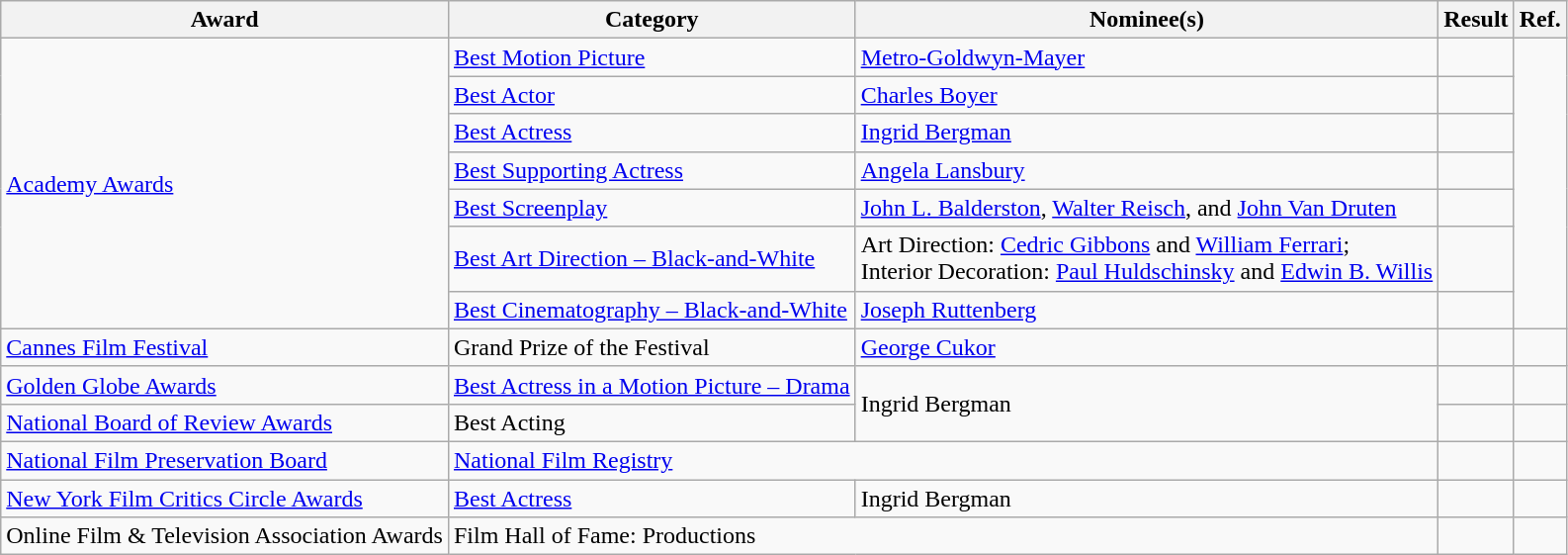<table class="wikitable plainrowheaders">
<tr>
<th>Award</th>
<th>Category</th>
<th>Nominee(s)</th>
<th>Result</th>
<th>Ref.</th>
</tr>
<tr>
<td rowspan="7"><a href='#'>Academy Awards</a></td>
<td><a href='#'>Best Motion Picture</a></td>
<td><a href='#'>Metro-Goldwyn-Mayer</a></td>
<td></td>
<td align="center" rowspan="7"> <br> </td>
</tr>
<tr>
<td><a href='#'>Best Actor</a></td>
<td><a href='#'>Charles Boyer</a></td>
<td></td>
</tr>
<tr>
<td><a href='#'>Best Actress</a></td>
<td><a href='#'>Ingrid Bergman</a></td>
<td></td>
</tr>
<tr>
<td><a href='#'>Best Supporting Actress</a></td>
<td><a href='#'>Angela Lansbury</a></td>
<td></td>
</tr>
<tr>
<td><a href='#'>Best Screenplay</a></td>
<td><a href='#'>John L. Balderston</a>, <a href='#'>Walter Reisch</a>, and <a href='#'>John Van Druten</a></td>
<td></td>
</tr>
<tr>
<td><a href='#'>Best Art Direction – Black-and-White</a></td>
<td>Art Direction: <a href='#'>Cedric Gibbons</a> and <a href='#'>William Ferrari</a>; <br> Interior Decoration: <a href='#'>Paul Huldschinsky</a> and <a href='#'>Edwin B. Willis</a></td>
<td></td>
</tr>
<tr>
<td><a href='#'>Best Cinematography – Black-and-White</a></td>
<td><a href='#'>Joseph Ruttenberg</a></td>
<td></td>
</tr>
<tr>
<td><a href='#'>Cannes Film Festival</a></td>
<td>Grand Prize of the Festival</td>
<td><a href='#'>George Cukor</a></td>
<td></td>
<td align="center"></td>
</tr>
<tr>
<td><a href='#'>Golden Globe Awards</a></td>
<td><a href='#'>Best Actress in a Motion Picture – Drama</a></td>
<td rowspan="2">Ingrid Bergman</td>
<td></td>
<td align="center"></td>
</tr>
<tr>
<td><a href='#'>National Board of Review Awards</a></td>
<td>Best Acting</td>
<td></td>
<td align="center"></td>
</tr>
<tr>
<td><a href='#'>National Film Preservation Board</a></td>
<td colspan="2"><a href='#'>National Film Registry</a></td>
<td></td>
<td align="center"></td>
</tr>
<tr>
<td><a href='#'>New York Film Critics Circle Awards</a></td>
<td><a href='#'>Best Actress</a></td>
<td>Ingrid Bergman</td>
<td></td>
<td align="center"></td>
</tr>
<tr>
<td>Online Film & Television Association Awards</td>
<td colspan="2">Film Hall of Fame: Productions</td>
<td></td>
<td align="center"></td>
</tr>
</table>
